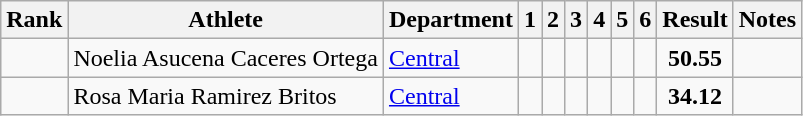<table class="sortable wikitable" style="text-align:center">
<tr>
<th>Rank</th>
<th>Athlete</th>
<th>Department</th>
<th>1</th>
<th>2</th>
<th>3</th>
<th>4</th>
<th>5</th>
<th>6</th>
<th>Result</th>
<th>Notes</th>
</tr>
<tr>
<td></td>
<td align="left">Noelia Asucena Caceres Ortega</td>
<td align="left"><a href='#'>Central</a></td>
<td></td>
<td></td>
<td></td>
<td></td>
<td></td>
<td></td>
<td><strong>50.55</strong></td>
<td></td>
</tr>
<tr>
<td></td>
<td align="left">Rosa Maria Ramirez Britos</td>
<td align="left"><a href='#'>Central</a></td>
<td></td>
<td></td>
<td></td>
<td></td>
<td></td>
<td></td>
<td><strong>34.12</strong></td>
<td></td>
</tr>
</table>
